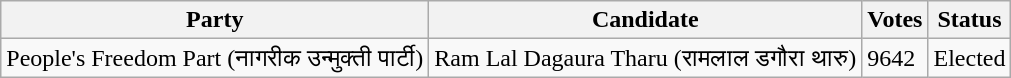<table class="wikitable">
<tr>
<th>Party</th>
<th>Candidate</th>
<th>Votes</th>
<th>Status</th>
</tr>
<tr>
<td>People's Freedom Part (नागरीक उन्मुक्ती पार्टी)</td>
<td>Ram Lal Dagaura Tharu (रामलाल डगौरा थारु)</td>
<td>9642</td>
<td>Elected</td>
</tr>
</table>
